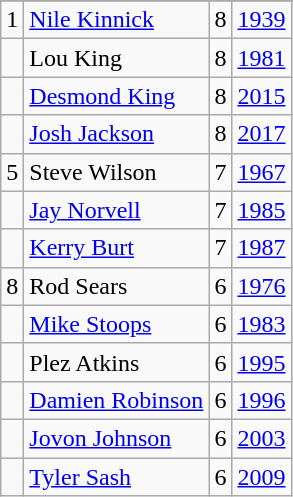<table class="wikitable">
<tr>
</tr>
<tr>
<td>1</td>
<td><a href='#'>Nile Kinnick</a></td>
<td>8</td>
<td><a href='#'>1939</a></td>
</tr>
<tr>
<td></td>
<td>Lou King</td>
<td>8</td>
<td><a href='#'>1981</a></td>
</tr>
<tr>
<td></td>
<td><a href='#'>Desmond King</a></td>
<td>8</td>
<td><a href='#'>2015</a></td>
</tr>
<tr>
<td></td>
<td><a href='#'>Josh Jackson</a></td>
<td>8</td>
<td><a href='#'>2017</a></td>
</tr>
<tr>
<td>5</td>
<td>Steve Wilson</td>
<td>7</td>
<td><a href='#'>1967</a></td>
</tr>
<tr>
<td></td>
<td><a href='#'>Jay Norvell</a></td>
<td>7</td>
<td><a href='#'>1985</a></td>
</tr>
<tr>
<td></td>
<td><a href='#'>Kerry Burt</a></td>
<td>7</td>
<td><a href='#'>1987</a></td>
</tr>
<tr>
<td>8</td>
<td>Rod Sears</td>
<td>6</td>
<td><a href='#'>1976</a></td>
</tr>
<tr>
<td></td>
<td><a href='#'>Mike Stoops</a></td>
<td>6</td>
<td><a href='#'>1983</a></td>
</tr>
<tr>
<td></td>
<td>Plez Atkins</td>
<td>6</td>
<td><a href='#'>1995</a></td>
</tr>
<tr>
<td></td>
<td><a href='#'>Damien Robinson</a></td>
<td>6</td>
<td><a href='#'>1996</a></td>
</tr>
<tr>
<td></td>
<td><a href='#'>Jovon Johnson</a></td>
<td>6</td>
<td><a href='#'>2003</a></td>
</tr>
<tr>
<td></td>
<td><a href='#'>Tyler Sash</a></td>
<td>6</td>
<td><a href='#'>2009</a><br></td>
</tr>
</table>
